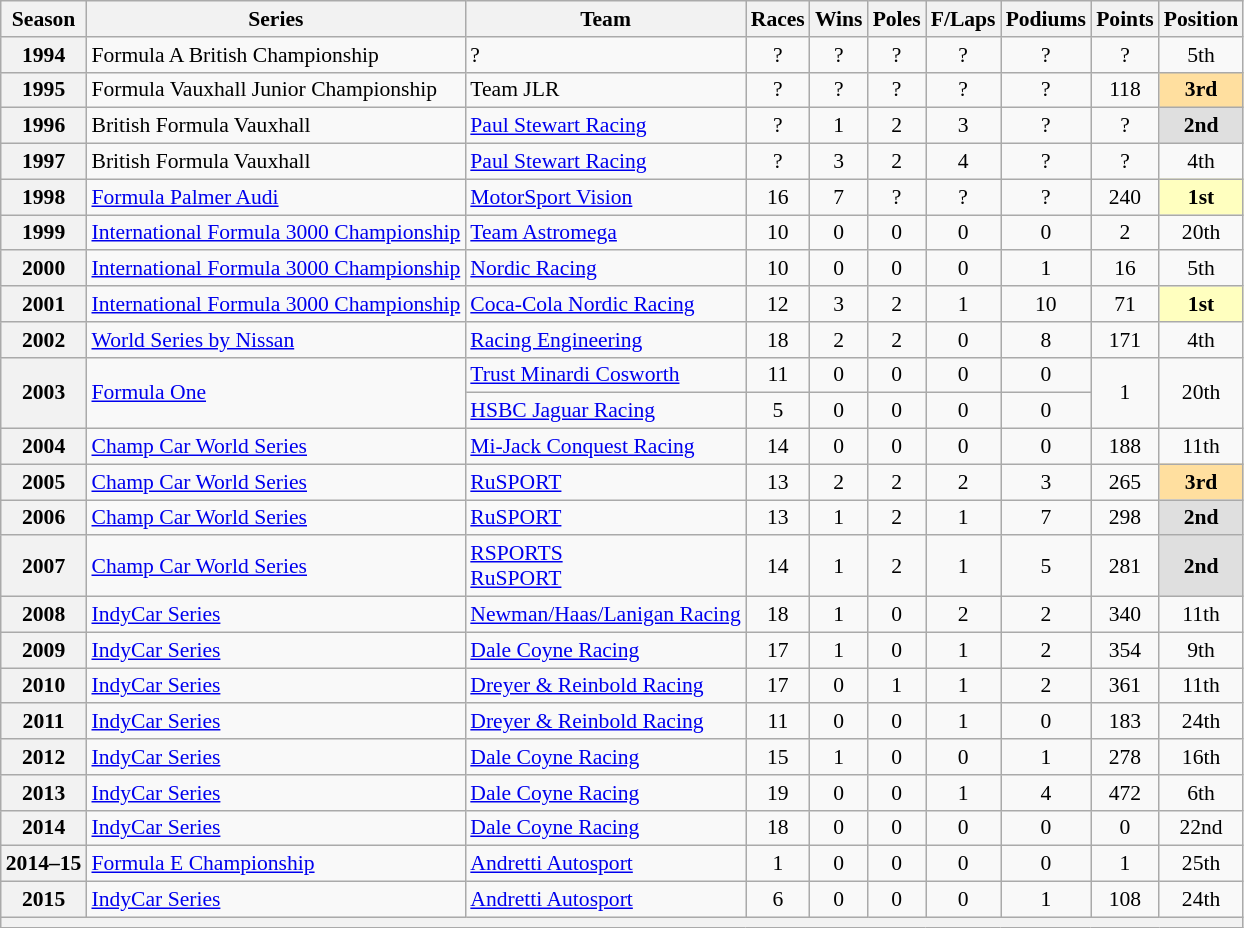<table class="wikitable" style="text-align:center; font-size:90%">
<tr>
<th>Season</th>
<th>Series</th>
<th>Team</th>
<th>Races</th>
<th>Wins</th>
<th>Poles</th>
<th>F/Laps</th>
<th>Podiums</th>
<th>Points</th>
<th>Position</th>
</tr>
<tr>
<th>1994</th>
<td align=left nowrap>Formula A British Championship</td>
<td align=left nowrap>?</td>
<td>?</td>
<td>?</td>
<td>?</td>
<td>?</td>
<td>?</td>
<td>?</td>
<td>5th</td>
</tr>
<tr>
<th>1995</th>
<td align=left nowrap>Formula Vauxhall Junior Championship</td>
<td align=left nowrap>Team JLR</td>
<td>?</td>
<td>?</td>
<td>?</td>
<td>?</td>
<td>?</td>
<td>118</td>
<th style="background:#FFDF9F;">3rd</th>
</tr>
<tr>
<th>1996</th>
<td align=left nowrap>British Formula Vauxhall</td>
<td align=left nowrap><a href='#'>Paul Stewart Racing</a></td>
<td>?</td>
<td>1</td>
<td>2</td>
<td>3</td>
<td>?</td>
<td>?</td>
<th style="background:#DFDFDF;">2nd</th>
</tr>
<tr>
<th>1997</th>
<td align=left nowrap>British Formula Vauxhall</td>
<td align=left nowrap><a href='#'>Paul Stewart Racing</a></td>
<td>?</td>
<td>3</td>
<td>2</td>
<td>4</td>
<td>?</td>
<td>?</td>
<td>4th</td>
</tr>
<tr>
<th>1998</th>
<td align=left nowrap><a href='#'>Formula Palmer Audi</a></td>
<td align=left nowrap><a href='#'>MotorSport Vision</a></td>
<td>16</td>
<td>7</td>
<td>?</td>
<td>?</td>
<td>?</td>
<td>240</td>
<th style="background:#FFFFBF;">1st</th>
</tr>
<tr>
<th>1999</th>
<td align=left nowrap><a href='#'>International Formula 3000 Championship</a></td>
<td align=left nowrap><a href='#'>Team Astromega</a></td>
<td>10</td>
<td>0</td>
<td>0</td>
<td>0</td>
<td>0</td>
<td>2</td>
<td>20th</td>
</tr>
<tr>
<th>2000</th>
<td align=left nowrap><a href='#'>International Formula 3000 Championship</a></td>
<td align=left nowrap><a href='#'>Nordic Racing</a></td>
<td>10</td>
<td>0</td>
<td>0</td>
<td>0</td>
<td>1</td>
<td>16</td>
<td>5th</td>
</tr>
<tr>
<th>2001</th>
<td align=left nowrap><a href='#'>International Formula 3000 Championship</a></td>
<td align=left nowrap><a href='#'>Coca-Cola Nordic Racing</a></td>
<td>12</td>
<td>3</td>
<td>2</td>
<td>1</td>
<td>10</td>
<td>71</td>
<th style="background:#FFFFBF;">1st</th>
</tr>
<tr>
<th>2002</th>
<td align=left nowrap><a href='#'>World Series by Nissan</a></td>
<td align=left nowrap><a href='#'>Racing Engineering</a></td>
<td>18</td>
<td>2</td>
<td>2</td>
<td>0</td>
<td>8</td>
<td>171</td>
<td>4th</td>
</tr>
<tr>
<th rowspan=2>2003</th>
<td align=left nowrap rowspan=2><a href='#'>Formula One</a></td>
<td align=left nowrap><a href='#'>Trust Minardi Cosworth</a></td>
<td>11</td>
<td>0</td>
<td>0</td>
<td>0</td>
<td>0</td>
<td rowspan=2>1</td>
<td rowspan=2>20th</td>
</tr>
<tr>
<td align=left nowrap><a href='#'>HSBC Jaguar Racing</a></td>
<td>5</td>
<td>0</td>
<td>0</td>
<td>0</td>
<td>0</td>
</tr>
<tr>
<th>2004</th>
<td align=left nowrap><a href='#'>Champ Car World Series</a></td>
<td align=left nowrap><a href='#'>Mi-Jack Conquest Racing</a></td>
<td>14</td>
<td>0</td>
<td>0</td>
<td>0</td>
<td>0</td>
<td>188</td>
<td>11th</td>
</tr>
<tr>
<th>2005</th>
<td align=left nowrap><a href='#'>Champ Car World Series</a></td>
<td align=left nowrap><a href='#'>RuSPORT</a></td>
<td>13</td>
<td>2</td>
<td>2</td>
<td>2</td>
<td>3</td>
<td>265</td>
<th style="background:#FFDF9F;">3rd</th>
</tr>
<tr>
<th>2006</th>
<td align=left nowrap><a href='#'>Champ Car World Series</a></td>
<td align=left nowrap><a href='#'>RuSPORT</a></td>
<td>13</td>
<td>1</td>
<td>2</td>
<td>1</td>
<td>7</td>
<td>298</td>
<th style="background:#DFDFDF;">2nd</th>
</tr>
<tr>
<th>2007</th>
<td align=left nowrap><a href='#'>Champ Car World Series</a></td>
<td align=left nowrap><a href='#'>RSPORTS</a><br><a href='#'>RuSPORT</a></td>
<td>14</td>
<td>1</td>
<td>2</td>
<td>1</td>
<td>5</td>
<td>281</td>
<th style="background:#DFDFDF;">2nd</th>
</tr>
<tr>
<th>2008</th>
<td align=left nowrap><a href='#'>IndyCar Series</a></td>
<td align=left nowrap><a href='#'>Newman/Haas/Lanigan Racing</a></td>
<td>18</td>
<td>1</td>
<td>0</td>
<td>2</td>
<td>2</td>
<td>340</td>
<td>11th</td>
</tr>
<tr>
<th>2009</th>
<td align=left nowrap><a href='#'>IndyCar Series</a></td>
<td align=left nowrap><a href='#'>Dale Coyne Racing</a></td>
<td>17</td>
<td>1</td>
<td>0</td>
<td>1</td>
<td>2</td>
<td>354</td>
<td>9th</td>
</tr>
<tr>
<th>2010</th>
<td align=left nowrap><a href='#'>IndyCar Series</a></td>
<td align=left nowrap><a href='#'>Dreyer & Reinbold Racing</a></td>
<td>17</td>
<td>0</td>
<td>1</td>
<td>1</td>
<td>2</td>
<td>361</td>
<td>11th</td>
</tr>
<tr>
<th>2011</th>
<td align=left nowrap><a href='#'>IndyCar Series</a></td>
<td align=left nowrap><a href='#'>Dreyer & Reinbold Racing</a></td>
<td>11</td>
<td>0</td>
<td>0</td>
<td>1</td>
<td>0</td>
<td>183</td>
<td>24th</td>
</tr>
<tr>
<th>2012</th>
<td align=left nowrap><a href='#'>IndyCar Series</a></td>
<td align=left nowrap><a href='#'>Dale Coyne Racing</a></td>
<td>15</td>
<td>1</td>
<td>0</td>
<td>0</td>
<td>1</td>
<td>278</td>
<td>16th</td>
</tr>
<tr>
<th>2013</th>
<td align=left nowrap><a href='#'>IndyCar Series</a></td>
<td align=left nowrap><a href='#'>Dale Coyne Racing</a></td>
<td>19</td>
<td>0</td>
<td>0</td>
<td>1</td>
<td>4</td>
<td>472</td>
<td>6th</td>
</tr>
<tr>
<th>2014</th>
<td align=left nowrap><a href='#'>IndyCar Series</a></td>
<td align=left nowrap><a href='#'>Dale Coyne Racing</a></td>
<td>18</td>
<td>0</td>
<td>0</td>
<td>0</td>
<td>0</td>
<td>0</td>
<td>22nd</td>
</tr>
<tr>
<th nowrap>2014–15</th>
<td align=left nowrap><a href='#'>Formula E Championship</a></td>
<td align=left nowrap><a href='#'>Andretti Autosport</a></td>
<td>1</td>
<td>0</td>
<td>0</td>
<td>0</td>
<td>0</td>
<td>1</td>
<td>25th</td>
</tr>
<tr>
<th>2015</th>
<td align=left nowrap><a href='#'>IndyCar Series</a></td>
<td align=left nowrap><a href='#'>Andretti Autosport</a></td>
<td>6</td>
<td>0</td>
<td>0</td>
<td>0</td>
<td>1</td>
<td>108</td>
<td>24th</td>
</tr>
<tr>
<th colspan="10"></th>
</tr>
</table>
